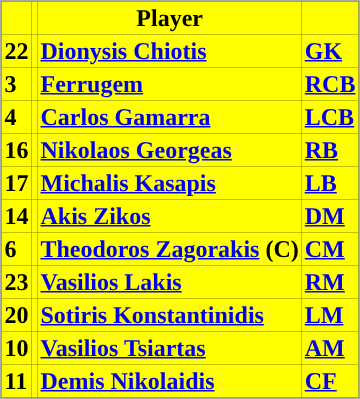<table class="toccolours" border="0" cellpadding="2" cellspacing="0" align="center" style="margin: 0.5em 0 1em 1em; background: #000000; border: 1px #aaaaaa solid;">
<tr bgcolor=#FFFF00>
<th></th>
<th></th>
<th>Player</th>
<th></th>
</tr>
<tr bgcolor=#FFFF00>
<td><strong>22</strong></td>
<td></td>
<td><a href='#'><span><strong>Dionysis Chiotis</strong></span></a></td>
<td><a href='#'><strong>GK</strong></a></td>
</tr>
<tr bgcolor=#FFFF00>
<td><strong>3</strong></td>
<td></td>
<td><a href='#'><span><strong>Ferrugem</strong></span></a></td>
<td><a href='#'><strong>RCB</strong></a></td>
</tr>
<tr bgcolor=#FFFF00>
<td><strong>4</strong></td>
<td></td>
<td><a href='#'><span><strong>Carlos Gamarra</strong></span></a></td>
<td><a href='#'><strong>LCB</strong></a></td>
</tr>
<tr bgcolor=#FFFF00>
<td><strong>16</strong></td>
<td></td>
<td><a href='#'><span><strong>Nikolaos Georgeas</strong></span></a></td>
<td><a href='#'><strong>RB</strong></a></td>
</tr>
<tr bgcolor=#FFFF00>
<td><strong>17</strong></td>
<td></td>
<td><a href='#'><span><strong>Michalis Kasapis</strong></span></a></td>
<td><a href='#'><strong>LB</strong></a></td>
</tr>
<tr bgcolor=#FFFF00>
<td><strong>14</strong></td>
<td></td>
<td><a href='#'><span><strong>Akis Zikos</strong></span></a></td>
<td><a href='#'><strong>DM</strong></a></td>
</tr>
<tr bgcolor=#FFFF00>
<td><strong>6</strong></td>
<td></td>
<td><a href='#'><span><strong>Theodoros Zagorakis</strong></span></a> <strong>(C)</strong></td>
<td><a href='#'><strong>CM</strong></a></td>
</tr>
<tr bgcolor=#FFFF00>
<td><strong>23</strong></td>
<td></td>
<td><a href='#'><span><strong>Vasilios Lakis</strong></span></a></td>
<td><a href='#'><strong>RM</strong></a></td>
</tr>
<tr bgcolor=#FFFF00>
<td><strong>20</strong></td>
<td></td>
<td><a href='#'><span><strong>Sotiris Konstantinidis</strong></span></a></td>
<td><a href='#'><strong>LM</strong></a></td>
</tr>
<tr bgcolor=#FFFF00>
<td><strong>10</strong></td>
<td></td>
<td><a href='#'><span><strong>Vasilios Tsiartas</strong></span></a></td>
<td><a href='#'><strong>AM</strong></a></td>
</tr>
<tr bgcolor=#FFFF00>
<td><strong>11</strong></td>
<td></td>
<td><a href='#'><span><strong>Demis Nikolaidis</strong></span></a></td>
<td><a href='#'><strong>CF</strong></a></td>
</tr>
</table>
